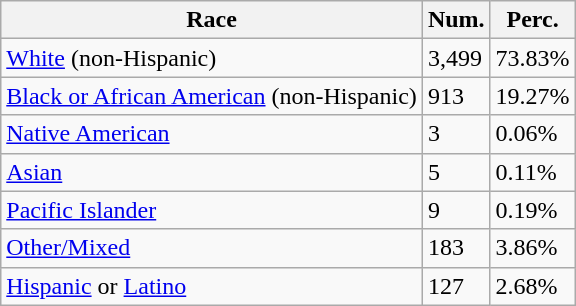<table class="wikitable">
<tr>
<th>Race</th>
<th>Num.</th>
<th>Perc.</th>
</tr>
<tr>
<td><a href='#'>White</a> (non-Hispanic)</td>
<td>3,499</td>
<td>73.83%</td>
</tr>
<tr>
<td><a href='#'>Black or African American</a> (non-Hispanic)</td>
<td>913</td>
<td>19.27%</td>
</tr>
<tr>
<td><a href='#'>Native American</a></td>
<td>3</td>
<td>0.06%</td>
</tr>
<tr>
<td><a href='#'>Asian</a></td>
<td>5</td>
<td>0.11%</td>
</tr>
<tr>
<td><a href='#'>Pacific Islander</a></td>
<td>9</td>
<td>0.19%</td>
</tr>
<tr>
<td><a href='#'>Other/Mixed</a></td>
<td>183</td>
<td>3.86%</td>
</tr>
<tr>
<td><a href='#'>Hispanic</a> or <a href='#'>Latino</a></td>
<td>127</td>
<td>2.68%</td>
</tr>
</table>
